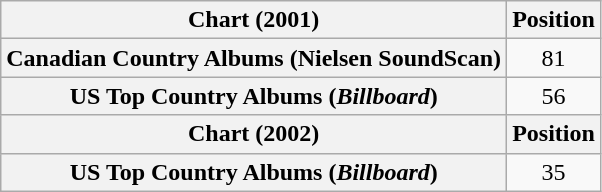<table class="wikitable plainrowheaders" style="text-align:center">
<tr>
<th scope="col">Chart (2001)</th>
<th scope="col">Position</th>
</tr>
<tr>
<th scope="row">Canadian Country Albums (Nielsen SoundScan)</th>
<td>81</td>
</tr>
<tr>
<th scope="row">US Top Country Albums (<em>Billboard</em>)</th>
<td>56</td>
</tr>
<tr>
<th scope="col">Chart (2002)</th>
<th scope="col">Position</th>
</tr>
<tr>
<th scope="row">US Top Country Albums (<em>Billboard</em>)</th>
<td>35</td>
</tr>
</table>
